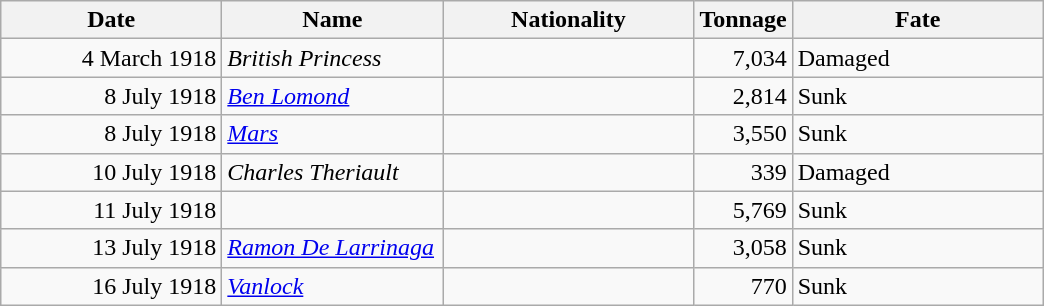<table class="wikitable sortable">
<tr>
<th width="140px">Date</th>
<th width="140px">Name</th>
<th width="160px">Nationality</th>
<th width="25px">Tonnage</th>
<th width="160px">Fate</th>
</tr>
<tr>
<td align="right">4 March 1918</td>
<td align="left"><em>British Princess</em></td>
<td align="left"></td>
<td align="right">7,034</td>
<td align="left">Damaged</td>
</tr>
<tr>
<td align="right">8 July 1918</td>
<td align="left"><a href='#'><em>Ben Lomond</em></a></td>
<td align="left"></td>
<td align="right">2,814</td>
<td align="left">Sunk</td>
</tr>
<tr>
<td align="right">8 July 1918</td>
<td align="left"><a href='#'><em>Mars</em></a></td>
<td align="left"></td>
<td align="right">3,550</td>
<td align="left">Sunk</td>
</tr>
<tr>
<td align="right">10 July 1918</td>
<td align="left"><em>Charles Theriault</em></td>
<td align="left"></td>
<td align="right">339</td>
<td align="left">Damaged</td>
</tr>
<tr>
<td align="right">11 July 1918</td>
<td align="left"></td>
<td align="left"></td>
<td align="right">5,769</td>
<td align="left">Sunk</td>
</tr>
<tr>
<td align="right">13 July 1918</td>
<td align="left"><a href='#'><em>Ramon De Larrinaga</em></a></td>
<td align="left"></td>
<td align="right">3,058</td>
<td align="left">Sunk</td>
</tr>
<tr>
<td align="right">16 July 1918</td>
<td align="left"><a href='#'><em>Vanlock</em></a></td>
<td align="left"></td>
<td align="right">770</td>
<td align="left">Sunk</td>
</tr>
</table>
